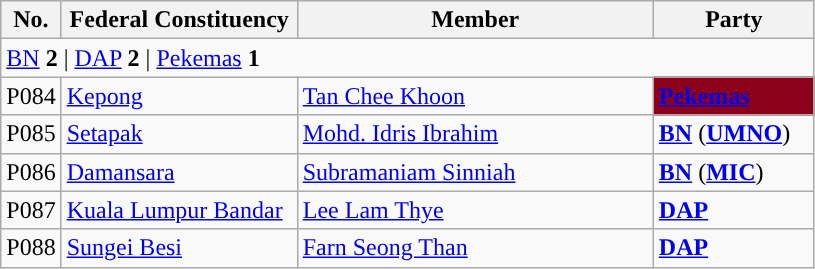<table class="wikitable sortable">
<tr>
<th style="width:30px;">No.</th>
<th style="width:150px;">Federal Constituency</th>
<th style="width:230px;">Member</th>
<th style="width:100px;">Party</th>
</tr>
<tr>
<td colspan="4"><a href='#'>BN</a> <strong>2</strong> | <a href='#'>DAP</a> <strong>2</strong> | <a href='#'>Pekemas</a> <strong>1</strong></td>
</tr>
<tr>
<td>P084</td>
<td><a href='#'>Kepong</a></td>
<td><a href='#'>Tan Chee Khoon</a></td>
<td bgcolor=#8C001A><strong><a href='#'>Pekemas</a></strong></td>
</tr>
<tr>
<td>P085</td>
<td><a href='#'>Setapak</a></td>
<td><a href='#'>Mohd. Idris Ibrahim</a></td>
<td><strong><a href='#'>BN</a></strong> (<strong><a href='#'>UMNO</a></strong>)</td>
</tr>
<tr>
<td>P086</td>
<td><a href='#'>Damansara</a></td>
<td><a href='#'>Subramaniam Sinniah</a></td>
<td><strong><a href='#'>BN</a></strong> (<strong><a href='#'>MIC</a></strong>)</td>
</tr>
<tr>
<td>P087</td>
<td><a href='#'>Kuala Lumpur Bandar</a></td>
<td><a href='#'>Lee Lam Thye</a></td>
<td><strong><a href='#'>DAP</a></strong></td>
</tr>
<tr>
<td>P088</td>
<td><a href='#'>Sungei Besi</a></td>
<td><a href='#'>Farn Seong Than</a></td>
<td><strong><a href='#'>DAP</a></strong></td>
</tr>
</table>
